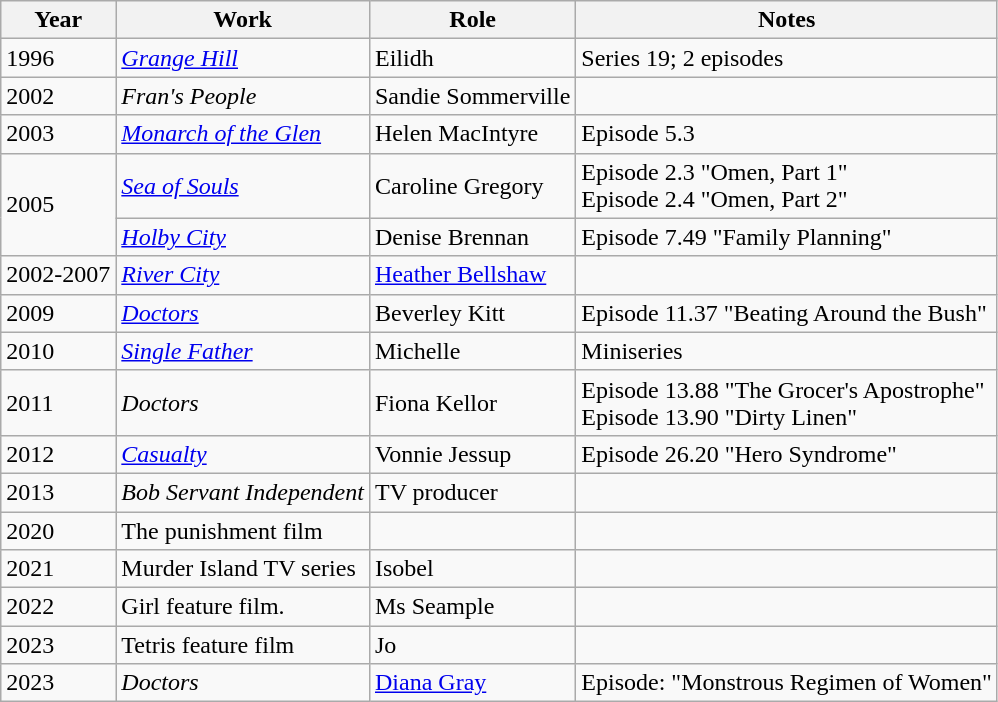<table class="wikitable">
<tr>
<th>Year</th>
<th>Work</th>
<th>Role</th>
<th>Notes</th>
</tr>
<tr>
<td>1996</td>
<td><em><a href='#'>Grange Hill</a></em></td>
<td>Eilidh</td>
<td>Series 19; 2 episodes</td>
</tr>
<tr>
<td>2002</td>
<td><em>Fran's People</em></td>
<td>Sandie Sommerville</td>
<td></td>
</tr>
<tr>
<td>2003</td>
<td><em><a href='#'>Monarch of the Glen</a></em></td>
<td>Helen MacIntyre</td>
<td>Episode 5.3</td>
</tr>
<tr>
<td rowspan="2">2005</td>
<td><em><a href='#'>Sea of Souls</a></em></td>
<td>Caroline Gregory</td>
<td>Episode 2.3 "Omen, Part 1"<br>Episode 2.4 "Omen, Part 2"</td>
</tr>
<tr>
<td><em><a href='#'>Holby City</a></em></td>
<td>Denise Brennan</td>
<td>Episode 7.49 "Family Planning"</td>
</tr>
<tr>
<td>2002-2007</td>
<td><em><a href='#'>River City</a></em></td>
<td><a href='#'>Heather Bellshaw</a></td>
<td></td>
</tr>
<tr>
<td>2009</td>
<td><em><a href='#'>Doctors</a></em></td>
<td>Beverley Kitt</td>
<td>Episode 11.37 "Beating Around the Bush"</td>
</tr>
<tr>
<td>2010</td>
<td><em><a href='#'>Single Father</a></em></td>
<td>Michelle</td>
<td>Miniseries</td>
</tr>
<tr>
<td>2011</td>
<td><em>Doctors</em></td>
<td>Fiona Kellor</td>
<td>Episode 13.88 "The Grocer's Apostrophe"<br>Episode 13.90 "Dirty Linen"</td>
</tr>
<tr>
<td>2012</td>
<td><em><a href='#'>Casualty</a></em></td>
<td>Vonnie Jessup</td>
<td>Episode 26.20 "Hero Syndrome"</td>
</tr>
<tr>
<td>2013</td>
<td><em>Bob Servant Independent</em></td>
<td>TV producer</td>
<td></td>
</tr>
<tr>
<td>2020</td>
<td>The punishment film</td>
<td></td>
<td></td>
</tr>
<tr>
<td>2021</td>
<td>Murder Island TV series</td>
<td>Isobel</td>
<td></td>
</tr>
<tr>
<td>2022</td>
<td>Girl feature film.</td>
<td>Ms Seample</td>
<td></td>
</tr>
<tr>
<td>2023</td>
<td>Tetris feature film</td>
<td>Jo</td>
<td></td>
</tr>
<tr>
<td>2023</td>
<td><em>Doctors</em></td>
<td><a href='#'>Diana Gray</a></td>
<td>Episode: "Monstrous Regimen of Women"</td>
</tr>
</table>
